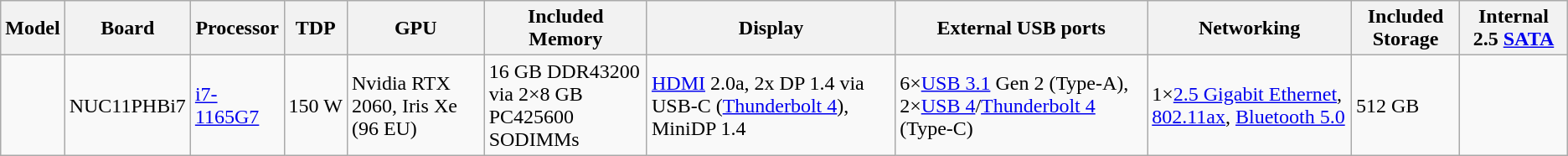<table class="wikitable">
<tr>
<th>Model</th>
<th>Board</th>
<th>Processor</th>
<th>TDP</th>
<th>GPU</th>
<th>Included Memory</th>
<th>Display</th>
<th>External USB ports</th>
<th>Networking</th>
<th>Included Storage</th>
<th>Internal 2.5 <a href='#'>SATA</a></th>
</tr>
<tr>
<td></td>
<td>NUC11PHBi7</td>
<td><a href='#'>i7-1165G7</a></td>
<td>150 W</td>
<td>Nvidia RTX 2060, Iris Xe (96 EU)</td>
<td>16 GB DDR43200<br>via 2×8 GB PC425600 SODIMMs</td>
<td><a href='#'>HDMI</a> 2.0a, 2x DP 1.4 via USB-C (<a href='#'>Thunderbolt 4</a>), MiniDP 1.4</td>
<td>6×<a href='#'>USB 3.1</a> Gen 2 (Type-A), 2×<a href='#'>USB 4</a>/<a href='#'>Thunderbolt 4</a> (Type-C)</td>
<td>1×<a href='#'>2.5 Gigabit Ethernet</a>, <a href='#'>802.11ax</a>, <a href='#'>Bluetooth 5.0</a></td>
<td>512 GB</td>
<td></td>
</tr>
</table>
